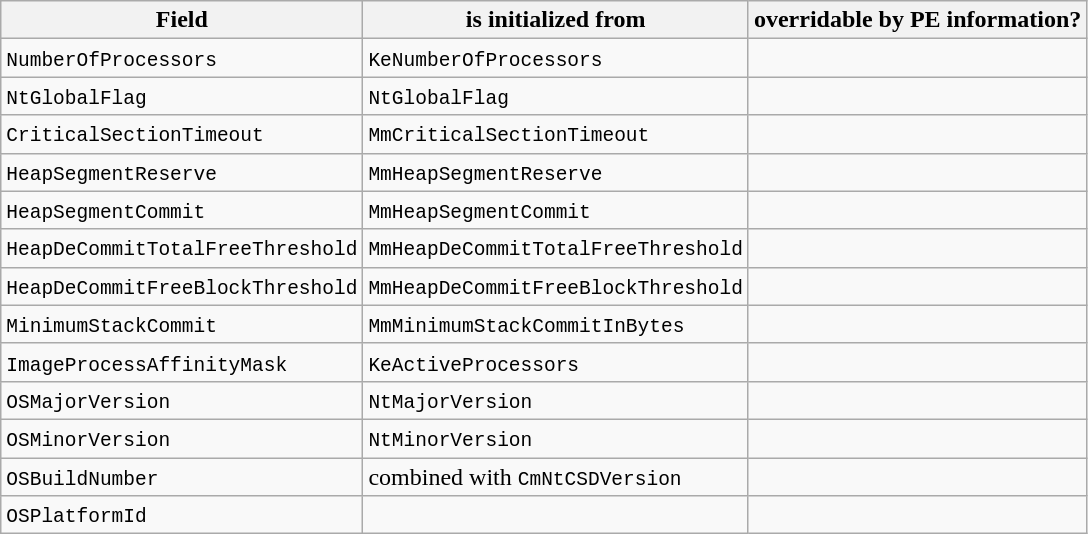<table class="wikitable sortable">
<tr>
<th>Field</th>
<th>is initialized from</th>
<th>overridable by PE information?</th>
</tr>
<tr>
<td><code>NumberOfProcessors</code></td>
<td><code>KeNumberOfProcessors</code></td>
<td></td>
</tr>
<tr>
<td><code>NtGlobalFlag</code></td>
<td><code>NtGlobalFlag</code></td>
<td></td>
</tr>
<tr>
<td><code>CriticalSectionTimeout</code></td>
<td><code>MmCriticalSectionTimeout</code></td>
<td></td>
</tr>
<tr>
<td><code>HeapSegmentReserve</code></td>
<td><code>MmHeapSegmentReserve</code></td>
<td></td>
</tr>
<tr>
<td><code>HeapSegmentCommit</code></td>
<td><code>MmHeapSegmentCommit</code></td>
<td></td>
</tr>
<tr>
<td><code>HeapDeCommitTotalFreeThreshold</code></td>
<td><code>MmHeapDeCommitTotalFreeThreshold</code></td>
<td></td>
</tr>
<tr>
<td><code>HeapDeCommitFreeBlockThreshold</code></td>
<td><code>MmHeapDeCommitFreeBlockThreshold</code></td>
<td></td>
</tr>
<tr>
<td><code>MinimumStackCommit</code></td>
<td><code>MmMinimumStackCommitInBytes</code></td>
<td></td>
</tr>
<tr>
<td><code>ImageProcessAffinityMask</code></td>
<td><code>KeActiveProcessors</code></td>
<td></td>
</tr>
<tr>
<td><code>OSMajorVersion</code></td>
<td><code>NtMajorVersion</code></td>
<td></td>
</tr>
<tr>
<td><code>OSMinorVersion</code></td>
<td><code>NtMinorVersion</code></td>
<td></td>
</tr>
<tr>
<td><code>OSBuildNumber</code></td>
<td> combined with <code>CmNtCSDVersion</code></td>
<td></td>
</tr>
<tr>
<td><code>OSPlatformId</code></td>
<td></td>
<td></td>
</tr>
</table>
